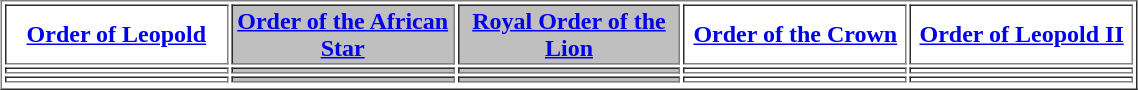<table align="center" border="1"  cellpadding="1" width="60%">
<tr>
<th width="20%"><a href='#'>Order of Leopold</a></th>
<th width="20%" style="background:#BFBFBF;"><a href='#'>Order of the African Star</a></th>
<th width="20%" style="background:#BFBFBF;"><a href='#'>Royal Order of the Lion</a></th>
<th width="20%"><a href='#'>Order of the Crown</a></th>
<th width="20%"><a href='#'>Order of Leopold II</a></th>
</tr>
<tr>
<td></td>
<td style="background:#BFBFBF;"></td>
<td style="background:#BFBFBF;"></td>
<td></td>
<td></td>
</tr>
<tr>
<td></td>
<td style="background:#BFBFBF;"></td>
<td style="background:#BFBFBF;"></td>
<td></td>
<td></td>
</tr>
<tr>
</tr>
</table>
